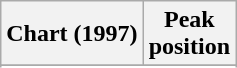<table class="wikitable sortable">
<tr>
<th align="left">Chart (1997)</th>
<th style="text-align:center;">Peak<br>position</th>
</tr>
<tr>
</tr>
<tr>
</tr>
<tr>
</tr>
</table>
